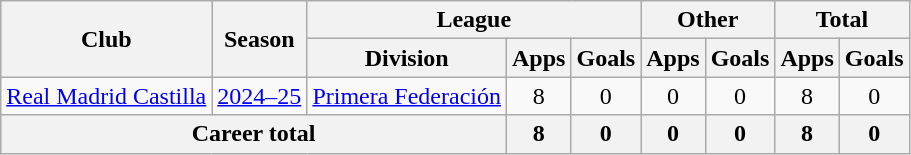<table class="wikitable" style="text-align:center">
<tr>
<th rowspan="2">Club</th>
<th rowspan="2">Season</th>
<th colspan="3">League</th>
<th colspan="2">Other</th>
<th colspan="2">Total</th>
</tr>
<tr>
<th>Division</th>
<th>Apps</th>
<th>Goals</th>
<th>Apps</th>
<th>Goals</th>
<th>Apps</th>
<th>Goals</th>
</tr>
<tr>
<td><a href='#'>Real Madrid Castilla</a></td>
<td><a href='#'>2024–25</a></td>
<td><a href='#'>Primera Federación</a></td>
<td>8</td>
<td>0</td>
<td>0</td>
<td>0</td>
<td>8</td>
<td>0</td>
</tr>
<tr>
<th colspan="3">Career total</th>
<th>8</th>
<th>0</th>
<th>0</th>
<th>0</th>
<th>8</th>
<th>0</th>
</tr>
</table>
